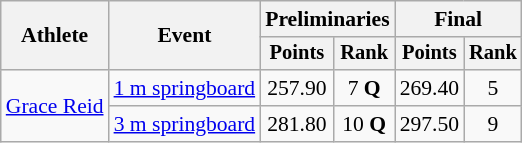<table class="wikitable" style="font-size:90%;">
<tr>
<th rowspan=2>Athlete</th>
<th rowspan=2>Event</th>
<th colspan=2>Preliminaries</th>
<th colspan=2>Final</th>
</tr>
<tr style="font-size:95%">
<th>Points</th>
<th>Rank</th>
<th>Points</th>
<th>Rank</th>
</tr>
<tr align=center>
<td style="text-align:left;" rowspan="2"><a href='#'>Grace Reid</a></td>
<td align=left><a href='#'>1 m springboard</a></td>
<td>257.90</td>
<td>7 <strong>Q</strong></td>
<td>269.40</td>
<td>5</td>
</tr>
<tr align=center>
<td align=left><a href='#'>3 m springboard</a></td>
<td>281.80</td>
<td>10 <strong>Q</strong></td>
<td>297.50</td>
<td>9</td>
</tr>
</table>
